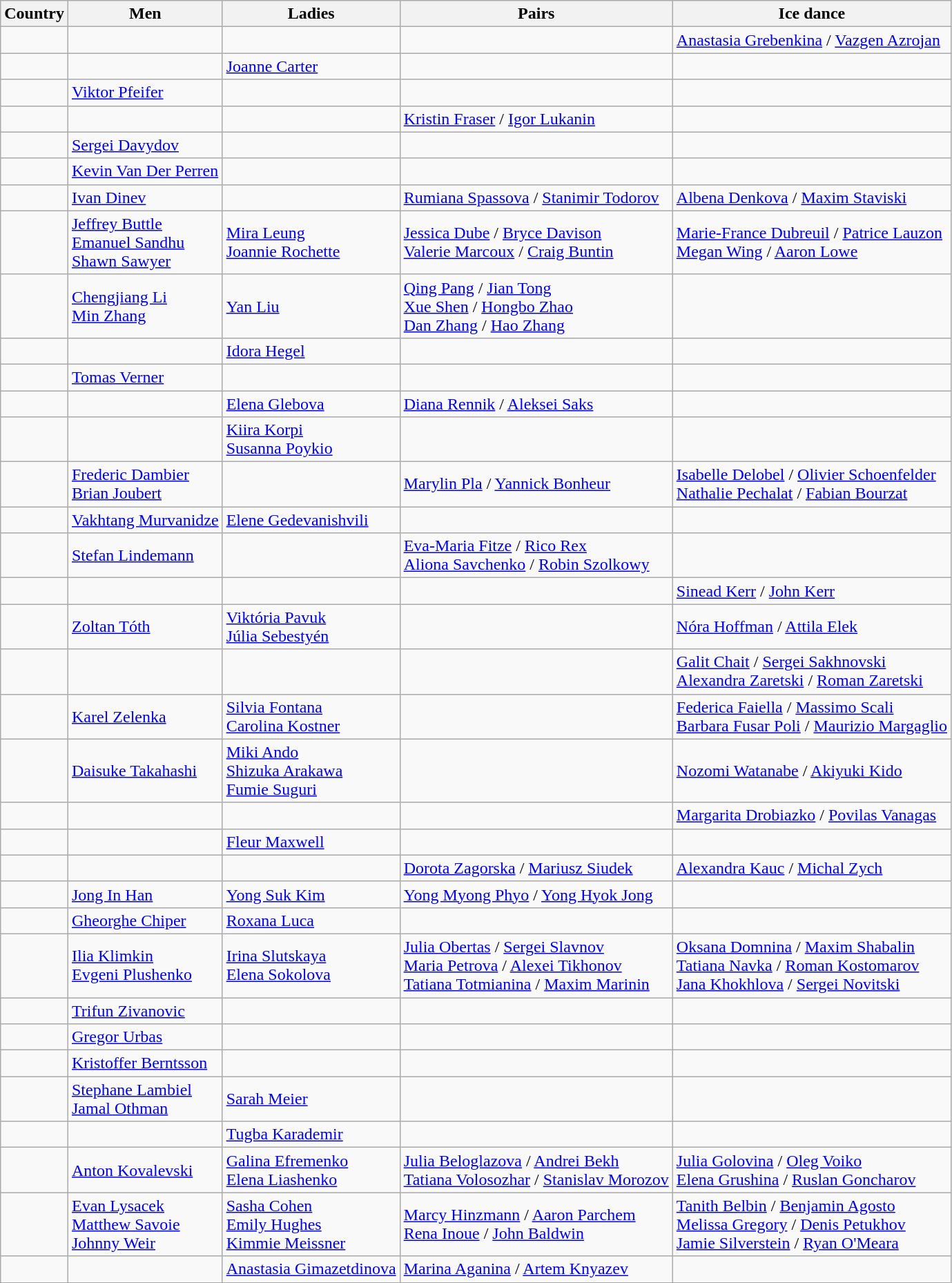<table class="wikitable">
<tr>
<th>Country</th>
<th>Men</th>
<th>Ladies</th>
<th>Pairs</th>
<th>Ice dance</th>
</tr>
<tr>
<td></td>
<td></td>
<td></td>
<td></td>
<td><a href='#'>Anastasia Grebenkina</a> / <a href='#'>Vazgen Azrojan</a></td>
</tr>
<tr>
<td></td>
<td></td>
<td><a href='#'>Joanne Carter</a></td>
<td></td>
<td></td>
</tr>
<tr>
<td></td>
<td><a href='#'>Viktor Pfeifer</a></td>
<td></td>
<td></td>
<td></td>
</tr>
<tr>
<td></td>
<td></td>
<td></td>
<td><a href='#'>Kristin Fraser</a> / <a href='#'>Igor Lukanin</a></td>
<td></td>
</tr>
<tr>
<td></td>
<td><a href='#'>Sergei Davydov</a></td>
<td></td>
<td></td>
<td></td>
</tr>
<tr>
<td></td>
<td><a href='#'>Kevin Van Der Perren</a></td>
<td></td>
<td></td>
<td></td>
</tr>
<tr>
<td></td>
<td><a href='#'>Ivan Dinev</a></td>
<td></td>
<td><a href='#'>Rumiana Spassova</a> / <a href='#'>Stanimir Todorov</a></td>
<td><a href='#'>Albena Denkova</a> / <a href='#'>Maxim Staviski</a></td>
</tr>
<tr>
<td></td>
<td><a href='#'>Jeffrey Buttle</a> <br> <a href='#'>Emanuel Sandhu</a> <br> <a href='#'>Shawn Sawyer</a></td>
<td><a href='#'>Mira Leung</a> <br> <a href='#'>Joannie Rochette</a></td>
<td><a href='#'>Jessica Dube</a> / <a href='#'>Bryce Davison</a> <br> <a href='#'>Valerie Marcoux</a> / <a href='#'>Craig Buntin</a></td>
<td><a href='#'>Marie-France Dubreuil</a> / <a href='#'>Patrice Lauzon</a> <br> <a href='#'>Megan Wing</a> / <a href='#'>Aaron Lowe</a></td>
</tr>
<tr>
<td></td>
<td><a href='#'>Chengjiang Li</a> <br> <a href='#'>Min Zhang</a></td>
<td><a href='#'>Yan Liu</a></td>
<td><a href='#'>Qing Pang</a> / <a href='#'>Jian Tong</a> <br> <a href='#'>Xue Shen</a> / <a href='#'>Hongbo Zhao</a> <br> <a href='#'>Dan Zhang</a> / <a href='#'>Hao Zhang</a></td>
<td></td>
</tr>
<tr>
<td></td>
<td></td>
<td><a href='#'>Idora Hegel</a></td>
<td></td>
<td></td>
</tr>
<tr>
<td></td>
<td><a href='#'>Tomas Verner</a></td>
<td></td>
<td></td>
<td></td>
</tr>
<tr>
<td></td>
<td></td>
<td><a href='#'>Elena Glebova</a></td>
<td><a href='#'>Diana Rennik</a> / <a href='#'>Aleksei Saks</a></td>
<td></td>
</tr>
<tr>
<td></td>
<td></td>
<td><a href='#'>Kiira Korpi</a> <br> <a href='#'>Susanna Poykio</a></td>
<td></td>
<td></td>
</tr>
<tr>
<td></td>
<td><a href='#'>Frederic Dambier</a> <br> <a href='#'>Brian Joubert</a></td>
<td></td>
<td><a href='#'>Marylin Pla</a> / <a href='#'>Yannick Bonheur</a></td>
<td><a href='#'>Isabelle Delobel</a> / <a href='#'>Olivier Schoenfelder</a> <br> <a href='#'>Nathalie Pechalat</a> / <a href='#'>Fabian Bourzat</a></td>
</tr>
<tr>
<td></td>
<td><a href='#'>Vakhtang Murvanidze</a></td>
<td><a href='#'>Elene Gedevanishvili</a></td>
<td></td>
<td></td>
</tr>
<tr>
<td></td>
<td><a href='#'>Stefan Lindemann</a></td>
<td></td>
<td><a href='#'>Eva-Maria Fitze</a> / <a href='#'>Rico Rex</a> <br> <a href='#'>Aliona Savchenko</a> / <a href='#'>Robin Szolkowy</a></td>
<td></td>
</tr>
<tr>
<td></td>
<td></td>
<td></td>
<td></td>
<td><a href='#'>Sinead Kerr</a> / <a href='#'>John Kerr</a></td>
</tr>
<tr>
<td></td>
<td><a href='#'>Zoltan Tóth</a></td>
<td><a href='#'>Viktória Pavuk</a> <br> <a href='#'>Júlia Sebestyén</a></td>
<td></td>
<td><a href='#'>Nóra Hoffman</a> / <a href='#'>Attila Elek</a></td>
</tr>
<tr>
<td></td>
<td></td>
<td></td>
<td></td>
<td><a href='#'>Galit Chait</a> / <a href='#'>Sergei Sakhnovski</a> <br> <a href='#'>Alexandra Zaretski</a> / <a href='#'>Roman Zaretski</a></td>
</tr>
<tr>
<td></td>
<td><a href='#'>Karel Zelenka</a></td>
<td><a href='#'>Silvia Fontana</a> <br> <a href='#'>Carolina Kostner</a></td>
<td></td>
<td><a href='#'>Federica Faiella</a> / <a href='#'>Massimo Scali</a> <br> <a href='#'>Barbara Fusar Poli</a> / <a href='#'>Maurizio Margaglio</a></td>
</tr>
<tr>
<td></td>
<td><a href='#'>Daisuke Takahashi</a></td>
<td><a href='#'>Miki Ando</a> <br> <a href='#'>Shizuka Arakawa</a> <br> <a href='#'>Fumie Suguri</a></td>
<td></td>
<td><a href='#'>Nozomi Watanabe</a> / <a href='#'>Akiyuki Kido</a></td>
</tr>
<tr>
<td></td>
<td></td>
<td></td>
<td></td>
<td><a href='#'>Margarita Drobiazko</a> / <a href='#'>Povilas Vanagas</a></td>
</tr>
<tr>
<td></td>
<td></td>
<td><a href='#'>Fleur Maxwell</a></td>
<td></td>
<td></td>
</tr>
<tr>
<td></td>
<td></td>
<td></td>
<td><a href='#'>Dorota Zagorska</a> / <a href='#'>Mariusz Siudek</a></td>
<td><a href='#'>Alexandra Kauc</a> / <a href='#'>Michal Zych</a></td>
</tr>
<tr>
<td></td>
<td><a href='#'>Jong In Han</a></td>
<td><a href='#'>Yong Suk Kim</a></td>
<td><a href='#'>Yong Myong Phyo</a> / <a href='#'>Yong Hyok Jong</a></td>
<td></td>
</tr>
<tr>
<td></td>
<td><a href='#'>Gheorghe Chiper</a></td>
<td><a href='#'>Roxana Luca</a></td>
<td></td>
<td></td>
</tr>
<tr>
<td></td>
<td><a href='#'>Ilia Klimkin</a> <br> <a href='#'>Evgeni Plushenko</a></td>
<td><a href='#'>Irina Slutskaya</a> <br> <a href='#'>Elena Sokolova</a></td>
<td><a href='#'>Julia Obertas</a> / <a href='#'>Sergei Slavnov</a> <br> <a href='#'>Maria Petrova</a> / <a href='#'>Alexei Tikhonov</a> <br> <a href='#'>Tatiana Totmianina</a> / <a href='#'>Maxim Marinin</a></td>
<td><a href='#'>Oksana Domnina</a> / <a href='#'>Maxim Shabalin</a> <br> <a href='#'>Tatiana Navka</a> / <a href='#'>Roman Kostomarov</a> <br> <a href='#'>Jana Khokhlova</a> / <a href='#'>Sergei Novitski</a></td>
</tr>
<tr>
<td></td>
<td><a href='#'>Trifun Zivanovic</a></td>
<td></td>
<td></td>
<td></td>
</tr>
<tr>
<td></td>
<td><a href='#'>Gregor Urbas</a></td>
<td></td>
<td></td>
<td></td>
</tr>
<tr>
<td></td>
<td><a href='#'>Kristoffer Berntsson</a></td>
<td></td>
<td></td>
<td></td>
</tr>
<tr>
<td></td>
<td><a href='#'>Stephane Lambiel</a> <br> <a href='#'>Jamal Othman</a></td>
<td><a href='#'>Sarah Meier</a></td>
<td></td>
<td></td>
</tr>
<tr>
<td></td>
<td></td>
<td><a href='#'>Tugba Karademir</a></td>
<td></td>
<td></td>
</tr>
<tr>
<td></td>
<td><a href='#'>Anton Kovalevski</a></td>
<td><a href='#'>Galina Efremenko</a> <br> <a href='#'>Elena Liashenko</a></td>
<td><a href='#'>Julia Beloglazova</a> / <a href='#'>Andrei Bekh</a> <br> <a href='#'>Tatiana Volosozhar</a> / <a href='#'>Stanislav Morozov</a></td>
<td><a href='#'>Julia Golovina</a> / <a href='#'>Oleg Voiko</a> <br> <a href='#'>Elena Grushina</a> / <a href='#'>Ruslan Goncharov</a></td>
</tr>
<tr>
<td></td>
<td><a href='#'>Evan Lysacek</a> <br> <a href='#'>Matthew Savoie</a> <br> <a href='#'>Johnny Weir</a></td>
<td><a href='#'>Sasha Cohen</a> <br> <a href='#'>Emily Hughes</a> <br> <a href='#'>Kimmie Meissner</a></td>
<td><a href='#'>Marcy Hinzmann</a> / <a href='#'>Aaron Parchem</a> <br> <a href='#'>Rena Inoue</a> / <a href='#'>John Baldwin</a></td>
<td><a href='#'>Tanith Belbin</a> / <a href='#'>Benjamin Agosto</a> <br> <a href='#'>Melissa Gregory</a> / <a href='#'>Denis Petukhov</a> <br> <a href='#'>Jamie Silverstein</a> / <a href='#'>Ryan O'Meara</a></td>
</tr>
<tr>
<td></td>
<td></td>
<td><a href='#'>Anastasia Gimazetdinova</a></td>
<td><a href='#'>Marina Aganina</a> / <a href='#'>Artem Knyazev</a></td>
<td></td>
</tr>
</table>
